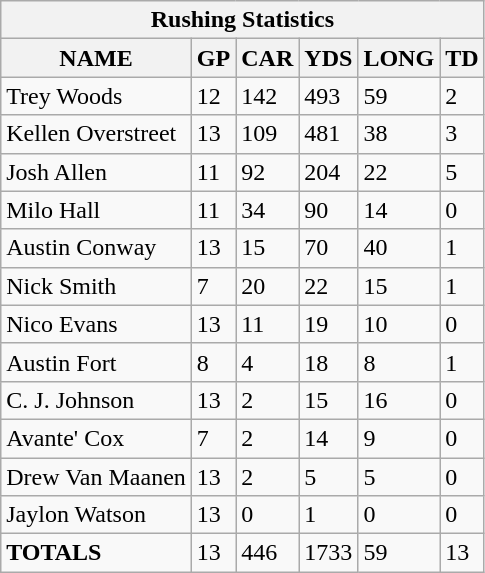<table class="wikitable sortable collapsible collapsed">
<tr>
<th colspan="7">Rushing Statistics</th>
</tr>
<tr>
<th>NAME</th>
<th>GP</th>
<th>CAR</th>
<th>YDS</th>
<th>LONG</th>
<th>TD</th>
</tr>
<tr>
<td>Trey Woods</td>
<td>12</td>
<td>142</td>
<td>493</td>
<td>59</td>
<td>2</td>
</tr>
<tr>
<td>Kellen Overstreet</td>
<td>13</td>
<td>109</td>
<td>481</td>
<td>38</td>
<td>3</td>
</tr>
<tr>
<td>Josh Allen</td>
<td>11</td>
<td>92</td>
<td>204</td>
<td>22</td>
<td>5</td>
</tr>
<tr>
<td>Milo Hall</td>
<td>11</td>
<td>34</td>
<td>90</td>
<td>14</td>
<td>0</td>
</tr>
<tr>
<td>Austin Conway</td>
<td>13</td>
<td>15</td>
<td>70</td>
<td>40</td>
<td>1</td>
</tr>
<tr>
<td>Nick Smith</td>
<td>7</td>
<td>20</td>
<td>22</td>
<td>15</td>
<td>1</td>
</tr>
<tr>
<td>Nico Evans</td>
<td>13</td>
<td>11</td>
<td>19</td>
<td>10</td>
<td>0</td>
</tr>
<tr>
<td>Austin Fort</td>
<td>8</td>
<td>4</td>
<td>18</td>
<td>8</td>
<td>1</td>
</tr>
<tr>
<td>C. J. Johnson</td>
<td>13</td>
<td>2</td>
<td>15</td>
<td>16</td>
<td>0</td>
</tr>
<tr>
<td>Avante' Cox</td>
<td>7</td>
<td>2</td>
<td>14</td>
<td>9</td>
<td>0</td>
</tr>
<tr>
<td>Drew Van Maanen</td>
<td>13</td>
<td>2</td>
<td>5</td>
<td>5</td>
<td>0</td>
</tr>
<tr>
<td>Jaylon Watson</td>
<td>13</td>
<td>0</td>
<td>1</td>
<td>0</td>
<td>0</td>
</tr>
<tr>
<td><strong>TOTALS</strong></td>
<td>13</td>
<td>446</td>
<td>1733</td>
<td>59</td>
<td>13</td>
</tr>
</table>
